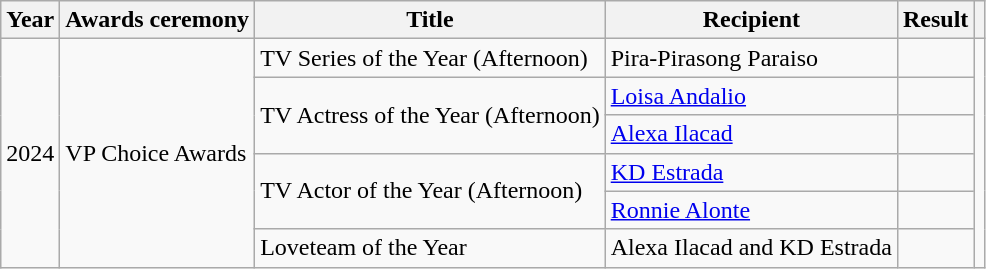<table class="wikitable sortable">
<tr>
<th>Year</th>
<th>Awards ceremony</th>
<th>Title</th>
<th>Recipient</th>
<th>Result</th>
<th></th>
</tr>
<tr>
<td rowspan="6">2024</td>
<td rowspan="6">VP Choice Awards</td>
<td>TV Series of the Year (Afternoon)</td>
<td>Pira-Pirasong Paraiso</td>
<td></td>
<td rowspan="6"></td>
</tr>
<tr>
<td rowspan="2">TV Actress of the Year (Afternoon)</td>
<td><a href='#'>Loisa Andalio</a></td>
<td></td>
</tr>
<tr>
<td><a href='#'>Alexa Ilacad</a></td>
<td></td>
</tr>
<tr>
<td rowspan="2">TV Actor of the Year (Afternoon)</td>
<td><a href='#'>KD Estrada</a></td>
<td></td>
</tr>
<tr>
<td><a href='#'>Ronnie Alonte</a></td>
<td></td>
</tr>
<tr>
<td>Loveteam of the Year</td>
<td>Alexa Ilacad and KD Estrada</td>
<td></td>
</tr>
</table>
